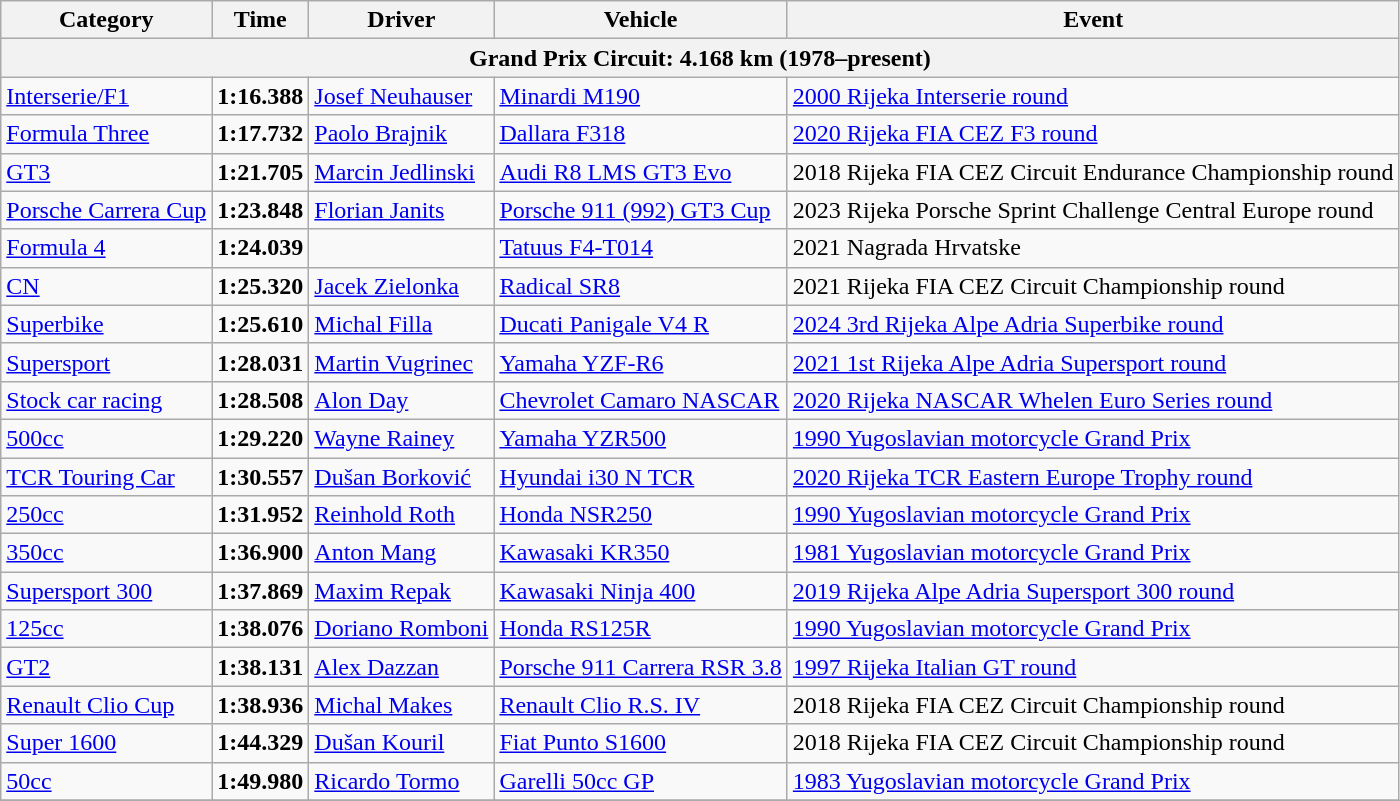<table class="wikitable">
<tr>
<th>Category</th>
<th>Time</th>
<th>Driver</th>
<th>Vehicle</th>
<th>Event</th>
</tr>
<tr>
<th colspan=5>Grand Prix Circuit: 4.168 km (1978–present)</th>
</tr>
<tr>
<td><a href='#'>Interserie/F1</a></td>
<td><strong>1:16.388</strong></td>
<td><a href='#'>Josef Neuhauser</a></td>
<td><a href='#'>Minardi M190</a></td>
<td><a href='#'>2000 Rijeka Interserie round</a></td>
</tr>
<tr>
<td><a href='#'>Formula Three</a></td>
<td><strong>1:17.732</strong></td>
<td><a href='#'>Paolo Brajnik</a></td>
<td><a href='#'>Dallara F318</a></td>
<td><a href='#'>2020 Rijeka FIA CEZ F3 round</a></td>
</tr>
<tr>
<td><a href='#'>GT3</a></td>
<td><strong>1:21.705</strong></td>
<td><a href='#'>Marcin Jedlinski</a></td>
<td><a href='#'>Audi R8 LMS GT3 Evo</a></td>
<td>2018 Rijeka FIA CEZ Circuit Endurance Championship round</td>
</tr>
<tr>
<td><a href='#'>Porsche Carrera Cup</a></td>
<td><strong>1:23.848</strong></td>
<td><a href='#'>Florian Janits</a></td>
<td><a href='#'>Porsche 911 (992) GT3 Cup</a></td>
<td>2023 Rijeka Porsche Sprint Challenge Central Europe round</td>
</tr>
<tr>
<td><a href='#'>Formula 4</a></td>
<td><strong>1:24.039</strong></td>
<td></td>
<td><a href='#'>Tatuus F4-T014</a></td>
<td>2021 Nagrada Hrvatske</td>
</tr>
<tr>
<td><a href='#'>CN</a></td>
<td><strong>1:25.320</strong></td>
<td><a href='#'>Jacek Zielonka</a></td>
<td><a href='#'>Radical SR8</a></td>
<td>2021 Rijeka FIA CEZ Circuit Championship round</td>
</tr>
<tr>
<td><a href='#'>Superbike</a></td>
<td><strong>1:25.610</strong></td>
<td><a href='#'>Michal Filla</a></td>
<td><a href='#'>Ducati Panigale V4 R</a></td>
<td><a href='#'>2024 3rd Rijeka Alpe Adria Superbike round</a></td>
</tr>
<tr>
<td><a href='#'>Supersport</a></td>
<td><strong>1:28.031</strong></td>
<td><a href='#'>Martin Vugrinec</a></td>
<td><a href='#'>Yamaha YZF-R6</a></td>
<td><a href='#'>2021 1st Rijeka Alpe Adria Supersport round</a></td>
</tr>
<tr>
<td><a href='#'>Stock car racing</a></td>
<td><strong>1:28.508</strong></td>
<td><a href='#'>Alon Day</a></td>
<td><a href='#'>Chevrolet Camaro NASCAR</a></td>
<td><a href='#'>2020 Rijeka NASCAR Whelen Euro Series round</a></td>
</tr>
<tr>
<td><a href='#'>500cc</a></td>
<td><strong>1:29.220</strong></td>
<td><a href='#'>Wayne Rainey</a></td>
<td><a href='#'>Yamaha YZR500</a></td>
<td><a href='#'>1990 Yugoslavian motorcycle Grand Prix</a></td>
</tr>
<tr>
<td><a href='#'>TCR Touring Car</a></td>
<td><strong>1:30.557</strong></td>
<td><a href='#'>Dušan Borković</a></td>
<td><a href='#'>Hyundai i30 N TCR</a></td>
<td><a href='#'>2020 Rijeka TCR Eastern Europe Trophy round</a></td>
</tr>
<tr>
<td><a href='#'>250cc</a></td>
<td><strong>1:31.952</strong></td>
<td><a href='#'>Reinhold Roth</a></td>
<td><a href='#'>Honda NSR250</a></td>
<td><a href='#'>1990 Yugoslavian motorcycle Grand Prix</a></td>
</tr>
<tr>
<td><a href='#'>350cc</a></td>
<td><strong>1:36.900</strong></td>
<td><a href='#'>Anton Mang</a></td>
<td><a href='#'>Kawasaki KR350</a></td>
<td><a href='#'>1981 Yugoslavian motorcycle Grand Prix</a></td>
</tr>
<tr>
<td><a href='#'>Supersport 300</a></td>
<td><strong>1:37.869</strong></td>
<td><a href='#'>Maxim Repak</a></td>
<td><a href='#'>Kawasaki Ninja 400</a></td>
<td><a href='#'>2019 Rijeka Alpe Adria Supersport 300 round</a></td>
</tr>
<tr>
<td><a href='#'>125cc</a></td>
<td><strong>1:38.076</strong></td>
<td><a href='#'>Doriano Romboni</a></td>
<td><a href='#'>Honda RS125R</a></td>
<td><a href='#'>1990 Yugoslavian motorcycle Grand Prix</a></td>
</tr>
<tr>
<td><a href='#'>GT2</a></td>
<td><strong>1:38.131</strong></td>
<td><a href='#'>Alex Dazzan</a></td>
<td><a href='#'>Porsche 911 Carrera RSR 3.8</a></td>
<td><a href='#'>1997 Rijeka Italian GT round</a></td>
</tr>
<tr>
<td><a href='#'>Renault Clio Cup</a></td>
<td><strong>1:38.936</strong></td>
<td><a href='#'>Michal Makes</a></td>
<td><a href='#'>Renault Clio R.S. IV</a></td>
<td>2018 Rijeka FIA CEZ Circuit Championship round</td>
</tr>
<tr>
<td><a href='#'>Super 1600</a></td>
<td><strong>1:44.329</strong></td>
<td><a href='#'>Dušan Kouril</a></td>
<td><a href='#'>Fiat Punto S1600</a></td>
<td>2018 Rijeka FIA CEZ Circuit Championship round</td>
</tr>
<tr>
<td><a href='#'>50cc</a></td>
<td><strong>1:49.980</strong></td>
<td><a href='#'>Ricardo Tormo</a></td>
<td><a href='#'>Garelli 50cc GP</a></td>
<td><a href='#'>1983 Yugoslavian motorcycle Grand Prix</a></td>
</tr>
<tr>
</tr>
</table>
